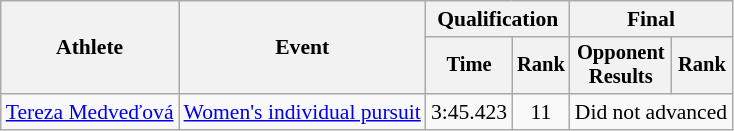<table class="wikitable" style="font-size:90%">
<tr>
<th rowspan=2>Athlete</th>
<th rowspan=2>Event</th>
<th colspan=2>Qualification</th>
<th colspan=2>Final</th>
</tr>
<tr style="font-size:95%">
<th>Time</th>
<th>Rank</th>
<th>Opponent<br>Results</th>
<th>Rank</th>
</tr>
<tr align=center>
<td align=left><a href='#'>Tereza Medveďová</a></td>
<td align=left><a href='#'>Women's individual pursuit</a></td>
<td>3:45.423</td>
<td>11</td>
<td colspan=2>Did not advanced</td>
</tr>
</table>
